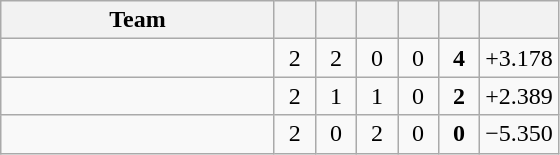<table class="wikitable" style="text-align:center">
<tr>
<th width=175>Team</th>
<th width=20></th>
<th width=20></th>
<th width=20></th>
<th width=20></th>
<th width=20></th>
<th width=20></th>
</tr>
<tr>
<td align="left"></td>
<td>2</td>
<td>2</td>
<td>0</td>
<td>0</td>
<td><strong>4</strong></td>
<td>+3.178</td>
</tr>
<tr>
<td align="left"></td>
<td>2</td>
<td>1</td>
<td>1</td>
<td>0</td>
<td><strong>2</strong></td>
<td>+2.389</td>
</tr>
<tr>
<td align="left"></td>
<td>2</td>
<td>0</td>
<td>2</td>
<td>0</td>
<td><strong>0</strong></td>
<td>−5.350</td>
</tr>
</table>
